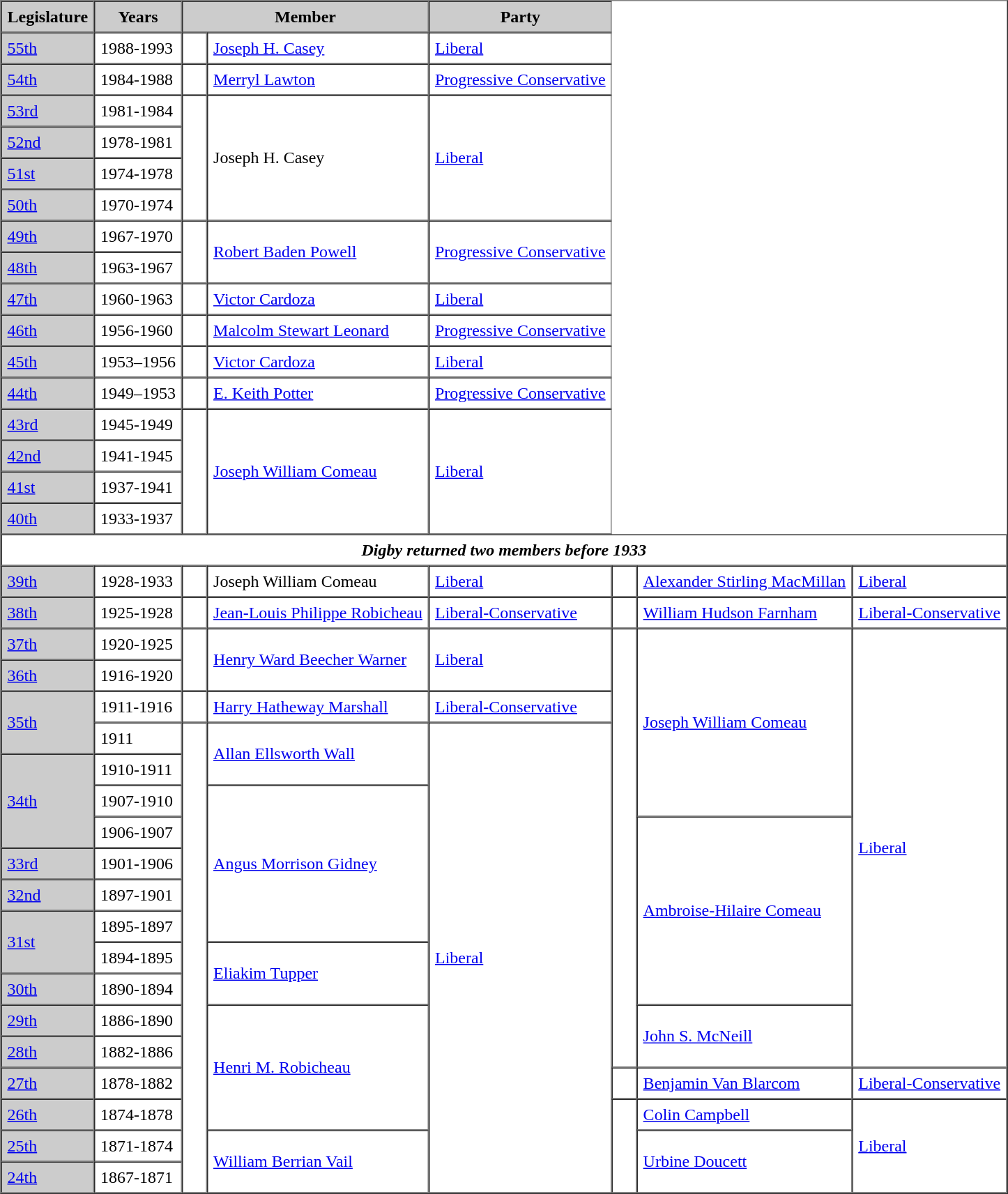<table border=1 cellpadding=5 cellspacing=0>
<tr bgcolor="CCCCCC">
<th>Legislature</th>
<th>Years</th>
<th colspan="2">Member</th>
<th>Party</th>
</tr>
<tr>
<td bgcolor="CCCCCC"><a href='#'>55th</a></td>
<td>1988-1993</td>
<td rowspan="1" >   </td>
<td rowspan="1"><a href='#'>Joseph H. Casey</a></td>
<td rowspan="1"><a href='#'>Liberal</a></td>
</tr>
<tr>
<td bgcolor="CCCCCC"><a href='#'>54th</a></td>
<td>1984-1988</td>
<td rowspan="1" >   </td>
<td rowspan="1"><a href='#'>Merryl Lawton</a></td>
<td rowspan="1"><a href='#'>Progressive Conservative</a></td>
</tr>
<tr>
<td bgcolor="CCCCCC"><a href='#'>53rd</a></td>
<td>1981-1984</td>
<td rowspan="4" >   </td>
<td rowspan="4">Joseph H. Casey</td>
<td rowspan="4"><a href='#'>Liberal</a></td>
</tr>
<tr>
<td bgcolor="CCCCCC"><a href='#'>52nd</a></td>
<td>1978-1981</td>
</tr>
<tr>
<td bgcolor="CCCCCC"><a href='#'>51st</a></td>
<td>1974-1978</td>
</tr>
<tr>
<td bgcolor="CCCCCC"><a href='#'>50th</a></td>
<td>1970-1974</td>
</tr>
<tr>
<td bgcolor="CCCCCC"><a href='#'>49th</a></td>
<td>1967-1970</td>
<td rowspan="2" >   </td>
<td rowspan="2"><a href='#'>Robert Baden Powell</a></td>
<td rowspan="2"><a href='#'>Progressive Conservative</a></td>
</tr>
<tr>
<td bgcolor="CCCCCC"><a href='#'>48th</a></td>
<td>1963-1967</td>
</tr>
<tr>
<td bgcolor="CCCCCC"><a href='#'>47th</a></td>
<td>1960-1963</td>
<td rowspan="1" >   </td>
<td rowspan="1"><a href='#'>Victor Cardoza</a></td>
<td rowspan="1"><a href='#'>Liberal</a></td>
</tr>
<tr>
<td bgcolor="CCCCCC"><a href='#'>46th</a></td>
<td>1956-1960</td>
<td rowspan="1" >   </td>
<td rowspan="1"><a href='#'>Malcolm Stewart Leonard</a></td>
<td rowspan="1"><a href='#'>Progressive Conservative</a></td>
</tr>
<tr>
</tr>
<tr>
<td bgcolor="CCCCCC"><a href='#'>45th</a></td>
<td>1953–1956</td>
<td rowspan="1" >   </td>
<td rowspan="1"><a href='#'>Victor Cardoza</a></td>
<td rowspan="1"><a href='#'>Liberal</a></td>
</tr>
<tr>
<td bgcolor="CCCCCC"><a href='#'>44th</a></td>
<td>1949–1953</td>
<td rowspan="1" >   </td>
<td><a href='#'>E. Keith Potter</a></td>
<td rowspan="1"><a href='#'>Progressive Conservative</a></td>
</tr>
<tr>
<td bgcolor="CCCCCC"><a href='#'>43rd</a></td>
<td>1945-1949</td>
<td rowspan="4" >   </td>
<td rowspan="4"><a href='#'>Joseph William Comeau</a></td>
<td rowspan="4"><a href='#'>Liberal</a></td>
</tr>
<tr>
<td bgcolor="CCCCCC"><a href='#'>42nd</a></td>
<td>1941-1945</td>
</tr>
<tr>
<td bgcolor="CCCCCC"><a href='#'>41st</a></td>
<td>1937-1941</td>
</tr>
<tr>
<td bgcolor="CCCCCC"><a href='#'>40th</a></td>
<td>1933-1937</td>
</tr>
<tr>
<td colspan=8 align=center><strong><em>Digby<strong> returned two members before 1933<em></td>
</tr>
<tr>
<td bgcolor="CCCCCC"><a href='#'>39th</a></td>
<td>1928-1933</td>
<td rowspan="1" >   </td>
<td rowspan="1">Joseph William Comeau</td>
<td rowspan="1"><a href='#'>Liberal</a></td>
<td rowspan="1" >   </td>
<td><a href='#'>Alexander Stirling MacMillan</a></td>
<td rowspan="1"><a href='#'>Liberal</a></td>
</tr>
<tr>
<td bgcolor="CCCCCC"><a href='#'>38th</a></td>
<td>1925-1928</td>
<td rowspan="1" >   </td>
<td rowspan="1"><a href='#'>Jean-Louis Philippe Robicheau</a></td>
<td rowspan="1"><a href='#'>Liberal-Conservative</a></td>
<td rowspan="1" >   </td>
<td rowspan="1"><a href='#'>William Hudson Farnham</a></td>
<td rowspan="1"><a href='#'>Liberal-Conservative</a></td>
</tr>
<tr>
<td bgcolor="CCCCCC"><a href='#'>37th</a></td>
<td>1920-1925</td>
<td rowspan="2" >   </td>
<td rowspan="2"><a href='#'>Henry Ward Beecher Warner</a></td>
<td rowspan="2"><a href='#'>Liberal</a></td>
<td rowspan="14" >   </td>
<td rowspan="6"><a href='#'>Joseph William Comeau</a></td>
<td rowspan="14"><a href='#'>Liberal</a></td>
</tr>
<tr>
<td bgcolor="CCCCCC"><a href='#'>36th</a></td>
<td>1916-1920</td>
</tr>
<tr>
<td rowspan="2" bgcolor="CCCCCC"><a href='#'>35th</a></td>
<td>1911-1916</td>
<td rowspan="1" >   </td>
<td rowspan="1"><a href='#'>Harry Hatheway Marshall</a></td>
<td rowspan="1"><a href='#'>Liberal-Conservative</a></td>
</tr>
<tr>
<td>1911</td>
<td rowspan="15" >   </td>
<td rowspan="2"><a href='#'>Allan Ellsworth Wall</a></td>
<td rowspan="15"><a href='#'>Liberal</a></td>
</tr>
<tr>
<td rowspan="3" bgcolor="CCCCCC"><a href='#'>34th</a></td>
<td>1910-1911</td>
</tr>
<tr>
<td>1907-1910</td>
<td rowspan="5"><a href='#'>Angus Morrison Gidney</a></td>
</tr>
<tr>
<td>1906-1907</td>
<td rowspan="6"><a href='#'>Ambroise-Hilaire Comeau</a></td>
</tr>
<tr>
<td bgcolor="CCCCCC"><a href='#'>33rd</a></td>
<td>1901-1906</td>
</tr>
<tr>
<td bgcolor="CCCCCC"><a href='#'>32nd</a></td>
<td>1897-1901</td>
</tr>
<tr>
<td rowspan="2" bgcolor="CCCCCC"><a href='#'>31st</a></td>
<td>1895-1897</td>
</tr>
<tr>
<td>1894-1895</td>
<td rowspan="2"><a href='#'>Eliakim Tupper</a></td>
</tr>
<tr>
<td rowspan="1" bgcolor="CCCCCC"><a href='#'>30th</a></td>
<td>1890-1894</td>
</tr>
<tr>
<td bgcolor="CCCCCC"><a href='#'>29th</a></td>
<td>1886-1890</td>
<td rowspan="4"><a href='#'>Henri M. Robicheau</a></td>
<td rowspan="2"><a href='#'>John S. McNeill</a></td>
</tr>
<tr>
<td bgcolor="CCCCCC"><a href='#'>28th</a></td>
<td>1882-1886</td>
</tr>
<tr>
<td bgcolor="CCCCCC"><a href='#'>27th</a></td>
<td>1878-1882</td>
<td rowspan="1" >   </td>
<td rowspan="1"><a href='#'>Benjamin Van Blarcom</a></td>
<td rowspan="1"><a href='#'>Liberal-Conservative</a></td>
</tr>
<tr>
<td bgcolor="CCCCCC"><a href='#'>26th</a></td>
<td>1874-1878</td>
<td rowspan="3" >   </td>
<td rowspan="1"><a href='#'>Colin Campbell</a></td>
<td rowspan="3"><a href='#'>Liberal</a></td>
</tr>
<tr>
<td bgcolor="CCCCCC"><a href='#'>25th</a></td>
<td>1871-1874</td>
<td rowspan="2"><a href='#'>William Berrian Vail</a></td>
<td rowspan="2"><a href='#'>Urbine Doucett</a></td>
</tr>
<tr>
<td bgcolor="CCCCCC"><a href='#'>24th</a></td>
<td>1867-1871</td>
</tr>
</table>
